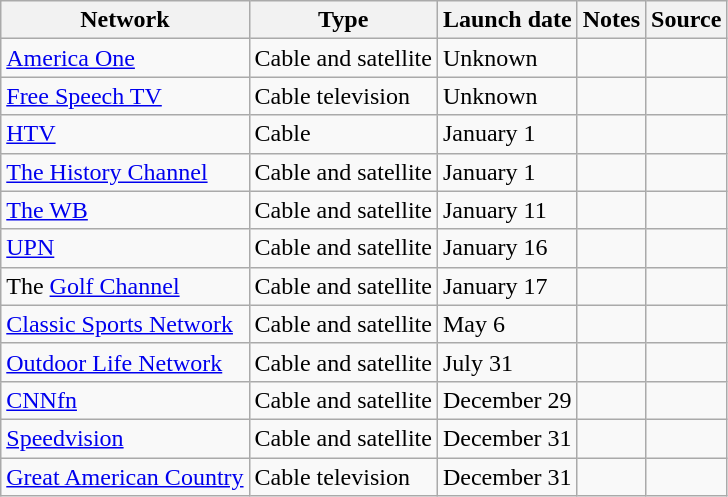<table class="wikitable sortable">
<tr>
<th>Network</th>
<th>Type</th>
<th>Launch date</th>
<th>Notes</th>
<th>Source</th>
</tr>
<tr>
<td><a href='#'>America One</a></td>
<td>Cable and satellite</td>
<td>Unknown</td>
<td></td>
<td></td>
</tr>
<tr>
<td><a href='#'>Free Speech TV</a></td>
<td>Cable television</td>
<td>Unknown</td>
<td></td>
<td></td>
</tr>
<tr>
<td><a href='#'>HTV</a></td>
<td>Cable</td>
<td>January 1</td>
<td></td>
<td></td>
</tr>
<tr>
<td><a href='#'>The History Channel</a></td>
<td>Cable and satellite</td>
<td>January 1</td>
<td></td>
<td></td>
</tr>
<tr>
<td><a href='#'>The WB</a></td>
<td>Cable and satellite</td>
<td>January 11</td>
<td></td>
<td></td>
</tr>
<tr>
<td><a href='#'>UPN</a></td>
<td>Cable and satellite</td>
<td>January 16</td>
<td></td>
<td></td>
</tr>
<tr>
<td>The <a href='#'>Golf Channel</a></td>
<td>Cable and satellite</td>
<td>January 17</td>
<td></td>
<td></td>
</tr>
<tr>
<td><a href='#'>Classic Sports Network</a></td>
<td>Cable and satellite</td>
<td>May 6</td>
<td></td>
<td></td>
</tr>
<tr>
<td><a href='#'>Outdoor Life Network</a></td>
<td>Cable and satellite</td>
<td>July 31</td>
<td></td>
<td></td>
</tr>
<tr>
<td><a href='#'>CNNfn</a></td>
<td>Cable and satellite</td>
<td>December 29</td>
<td></td>
<td></td>
</tr>
<tr>
<td><a href='#'>Speedvision</a></td>
<td>Cable and satellite</td>
<td>December 31</td>
<td></td>
<td></td>
</tr>
<tr>
<td><a href='#'>Great American Country</a></td>
<td>Cable television</td>
<td>December 31</td>
<td></td>
<td></td>
</tr>
</table>
